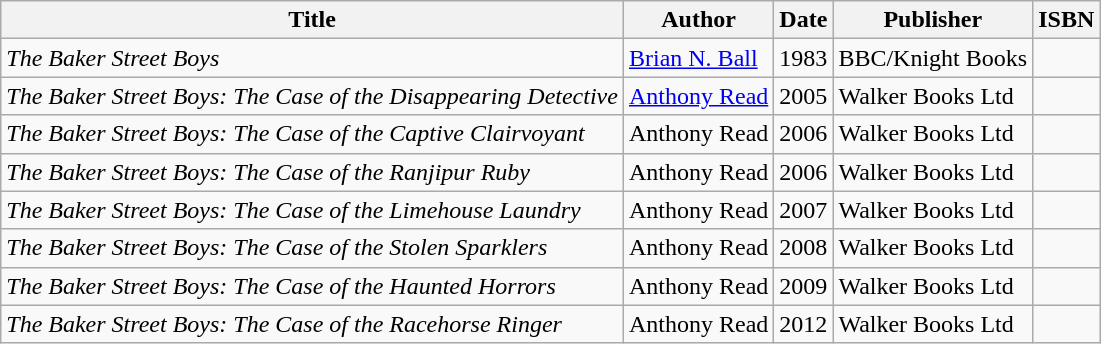<table class="wikitable">
<tr>
<th>Title</th>
<th>Author</th>
<th>Date</th>
<th>Publisher</th>
<th>ISBN</th>
</tr>
<tr>
<td><em>The Baker Street Boys</em></td>
<td><a href='#'>Brian N. Ball</a></td>
<td>1983</td>
<td>BBC/Knight Books</td>
<td></td>
</tr>
<tr>
<td><em>The Baker Street Boys: The Case of the Disappearing Detective</em></td>
<td><a href='#'>Anthony Read</a></td>
<td>2005</td>
<td>Walker Books Ltd</td>
<td></td>
</tr>
<tr>
<td><em>The Baker Street Boys: The Case of the Captive Clairvoyant</em></td>
<td>Anthony Read</td>
<td>2006</td>
<td>Walker Books Ltd</td>
<td></td>
</tr>
<tr>
<td><em>The Baker Street Boys: The Case of the Ranjipur Ruby</em></td>
<td>Anthony Read</td>
<td>2006</td>
<td>Walker Books Ltd</td>
<td></td>
</tr>
<tr>
<td><em>The Baker Street Boys: The Case of the Limehouse Laundry</em></td>
<td>Anthony Read</td>
<td>2007</td>
<td>Walker Books Ltd</td>
<td></td>
</tr>
<tr>
<td><em>The Baker Street Boys: The Case of the Stolen Sparklers</em></td>
<td>Anthony Read</td>
<td>2008</td>
<td>Walker Books Ltd</td>
<td></td>
</tr>
<tr>
<td><em>The Baker Street Boys: The Case of the Haunted Horrors</em></td>
<td>Anthony Read</td>
<td>2009</td>
<td>Walker Books Ltd</td>
<td></td>
</tr>
<tr>
<td><em>The Baker Street Boys: The Case of the Racehorse Ringer</em></td>
<td>Anthony Read</td>
<td>2012</td>
<td>Walker Books Ltd</td>
<td></td>
</tr>
</table>
